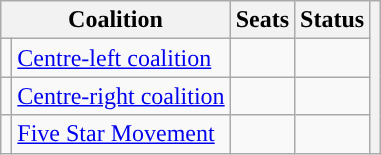<table class=wikitable>
<tr>
<th colspan=2>Coalition</th>
<th>Seats</th>
<th>Status</th>
<th rowspan=4></th>
</tr>
<tr>
<td style="color:inherit;background:"></td>
<td><a href='#'>Centre-left coalition</a></td>
<td></td>
<td></td>
</tr>
<tr>
<td style="color:inherit;background:"></td>
<td><a href='#'>Centre-right coalition</a></td>
<td></td>
<td></td>
</tr>
<tr>
<td style="color:inherit;background:"></td>
<td><a href='#'>Five Star Movement</a></td>
<td></td>
<td></td>
</tr>
</table>
